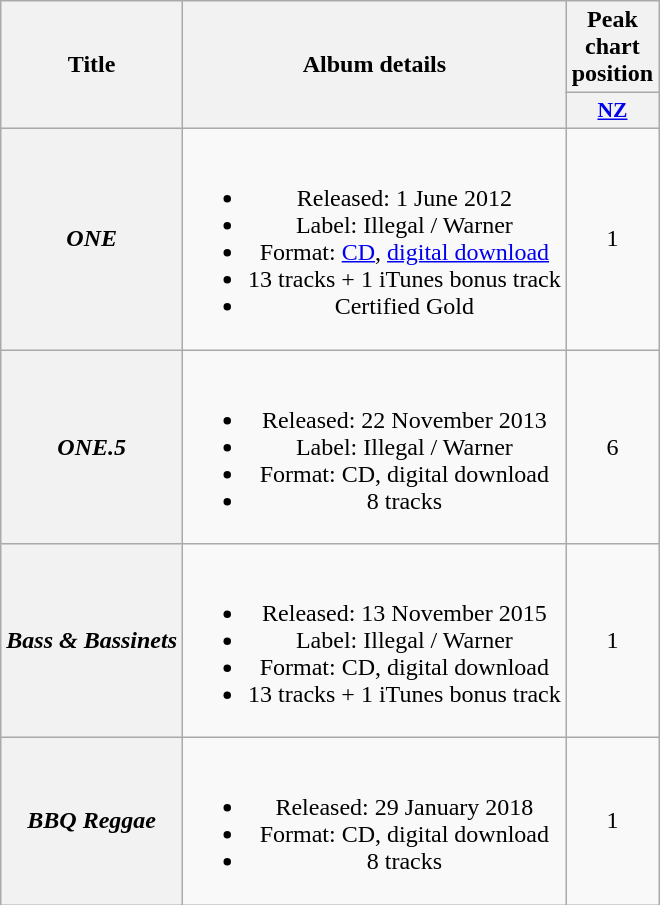<table class="wikitable plainrowheaders" style="text-align:center">
<tr>
<th rowspan="2">Title</th>
<th rowspan="2">Album details</th>
<th colspan="1">Peak chart position</th>
</tr>
<tr>
<th scope="col" style="width:2.5em;font-size:90%;"><a href='#'>NZ</a><br></th>
</tr>
<tr>
<th scope="row"><em>ONE</em></th>
<td><br><ul><li>Released: 1 June 2012</li><li>Label: Illegal / Warner</li><li>Format: <a href='#'>CD</a>, <a href='#'>digital download</a></li><li>13 tracks + 1 iTunes bonus track</li><li>Certified Gold</li></ul></td>
<td>1<br></td>
</tr>
<tr>
<th scope="row"><em>ONE.5</em></th>
<td><br><ul><li>Released: 22 November 2013</li><li>Label: Illegal / Warner</li><li>Format: CD, digital download</li><li>8 tracks</li></ul></td>
<td>6<br></td>
</tr>
<tr>
<th scope="row"><em>Bass & Bassinets</em></th>
<td><br><ul><li>Released: 13 November 2015</li><li>Label: Illegal / Warner</li><li>Format: CD, digital download</li><li>13 tracks + 1 iTunes bonus track</li></ul></td>
<td>1<br></td>
</tr>
<tr>
<th scope="row"><em>BBQ Reggae</em></th>
<td><br><ul><li>Released: 29 January 2018</li><li>Format: CD, digital download</li><li>8 tracks</li></ul></td>
<td>1<br></td>
</tr>
</table>
